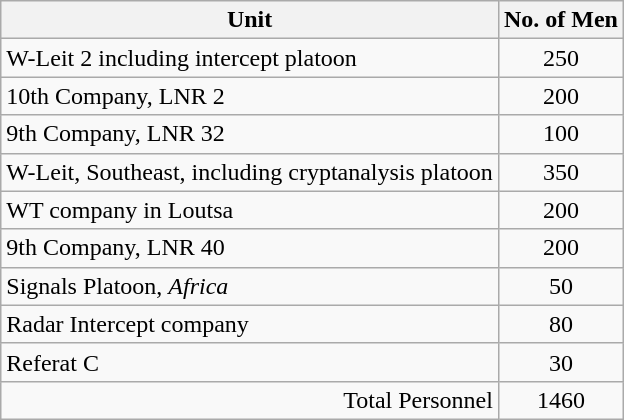<table class="wikitable">
<tr>
<th style="text-align: center;">Unit</th>
<th style="text-align: center;">No. of Men</th>
</tr>
<tr>
<td>W-Leit 2 including intercept platoon</td>
<td style="text-align: center;">250</td>
</tr>
<tr>
<td>10th Company, LNR 2</td>
<td style="text-align: center;">200</td>
</tr>
<tr>
<td>9th Company, LNR 32</td>
<td style="text-align: center;">100</td>
</tr>
<tr>
<td>W-Leit, Southeast, including cryptanalysis platoon</td>
<td style="text-align: center;">350</td>
</tr>
<tr>
<td>WT company in Loutsa</td>
<td style="text-align: center;">200</td>
</tr>
<tr>
<td>9th Company, LNR 40</td>
<td style="text-align: center;">200</td>
</tr>
<tr>
<td>Signals Platoon, <em>Africa</em></td>
<td style="text-align: center;">50</td>
</tr>
<tr>
<td>Radar Intercept company</td>
<td style="text-align: center;">80</td>
</tr>
<tr>
<td>Referat C</td>
<td style="text-align: center;">30</td>
</tr>
<tr>
<td style="text-align: right;">Total Personnel</td>
<td style="text-align: center;">1460</td>
</tr>
</table>
